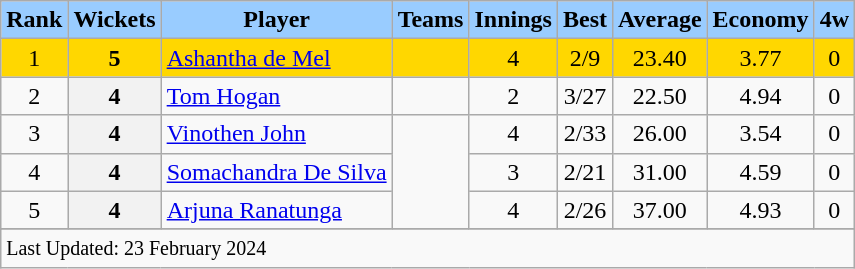<table class="wikitable plainrowheaders sortable">
<tr>
<th scope="col" style="background:#9cf;">Rank</th>
<th scope="col" style="background:#9cf;">Wickets</th>
<th scope="col" style="background:#9cf;">Player</th>
<th scope="col" style="background:#9cf;">Teams</th>
<th scope="col" style="background:#9cf;">Innings</th>
<th scope="col" style="background:#9cf;">Best</th>
<th scope="col" style="background:#9cf;">Average</th>
<th scope="col" style="background:#9cf;">Economy</th>
<th scope="col" style="background:#9cf;">4w</th>
</tr>
<tr>
<td style="text-align:center; background:gold;">1</td>
<th scope="row" style="text-align:center; background:gold;"><strong>5</strong></th>
<td style="background:gold;"><a href='#'>Ashantha de Mel</a></td>
<td style="text-align:center; background:gold;"></td>
<td style="text-align:center; background:gold;">4</td>
<td style="text-align:center; background:gold;">2/9</td>
<td style="text-align:center; background:gold;">23.40</td>
<td style="text-align:center; background:gold;">3.77</td>
<td style="text-align:center; background:gold;">0</td>
</tr>
<tr>
<td align="center">2</td>
<th scope="row" style="text-align:center;"><strong>4</strong></th>
<td><a href='#'>Tom Hogan</a></td>
<td align="center"></td>
<td align="center">2</td>
<td align="center">3/27</td>
<td align="center">22.50</td>
<td align="center">4.94</td>
<td align="center">0</td>
</tr>
<tr>
<td align="center">3</td>
<th scope="row" style="text-align:center;"><strong>4</strong></th>
<td><a href='#'>Vinothen John</a></td>
<td align="center"  rowspan="3"></td>
<td align="center">4</td>
<td align="center">2/33</td>
<td align="center">26.00</td>
<td align="center">3.54</td>
<td align="center">0</td>
</tr>
<tr>
<td align="center">4</td>
<th scope="row" style="text-align:center;"><strong>4</strong></th>
<td><a href='#'>Somachandra De Silva</a></td>
<td align="center">3</td>
<td align="center">2/21</td>
<td align="center">31.00</td>
<td align="center">4.59</td>
<td align="center">0</td>
</tr>
<tr>
<td align="center">5</td>
<th scope="row" style="text-align:center;"><strong>4</strong></th>
<td><a href='#'>Arjuna Ranatunga</a></td>
<td align="center">4</td>
<td align="center">2/26</td>
<td align="center">37.00</td>
<td align="center">4.93</td>
<td align="center">0</td>
</tr>
<tr>
</tr>
<tr class="sortbottom">
<td colspan="9"><small>Last Updated: 23 February 2024</small></td>
</tr>
</table>
